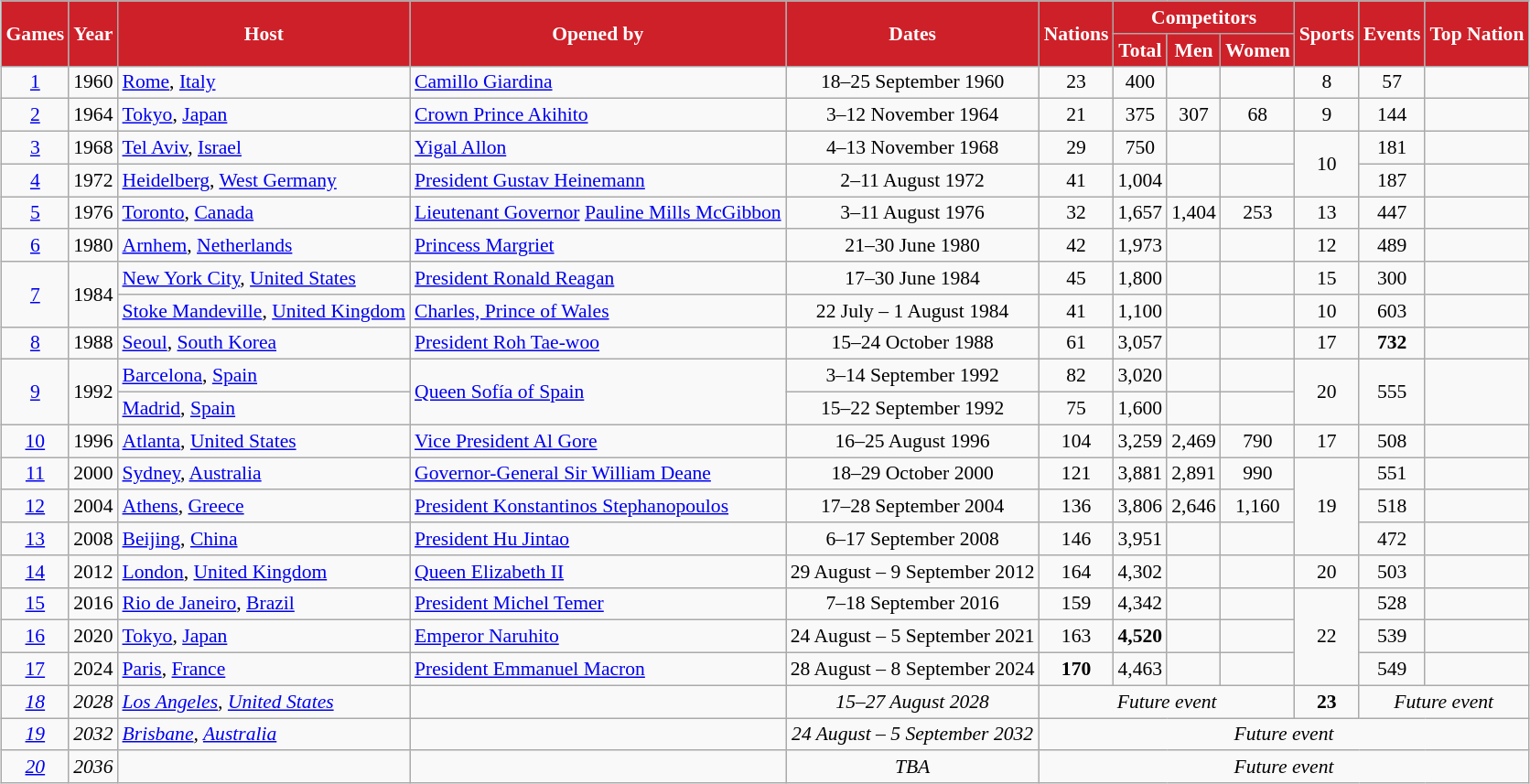<table class="wikitable" style="margin:1em auto; text-align:center; font-size:90%;">
<tr>
<th rowspan=2 style="background:#ce2029; color:white;">Games</th>
<th rowspan=2 style="background:#ce2029; color:white;">Year</th>
<th rowspan=2 style="background:#ce2029; color:white;">Host</th>
<th rowspan=2 style="background:#ce2029; color:white;">Opened by</th>
<th rowspan=2 style="background:#ce2029; color:white;">Dates</th>
<th rowspan=2 style="background:#ce2029; color:white;">Nations</th>
<th colspan=3 style="background:#ce2029; color:white;">Competitors</th>
<th rowspan=2 style="background:#ce2029; color:white;">Sports</th>
<th rowspan=2 style="background:#ce2029; color:white;">Events</th>
<th rowspan=2 style="background:#ce2029; color:white;">Top Nation</th>
</tr>
<tr>
<th style="background:#ce2029; color:white;">Total</th>
<th style="background:#ce2029; color:white;">Men</th>
<th style="background:#ce2029; color:white;">Women</th>
</tr>
<tr>
<td align=center><a href='#'>1</a></td>
<td align=center>1960</td>
<td align=left> <a href='#'>Rome</a>, <a href='#'>Italy</a></td>
<td align=left><a href='#'>Camillo Giardina</a></td>
<td align=center>18–25 September 1960</td>
<td>23</td>
<td>400</td>
<td></td>
<td></td>
<td>8</td>
<td>57</td>
<td></td>
</tr>
<tr>
<td align=center><a href='#'>2</a></td>
<td align=center>1964</td>
<td align=left> <a href='#'>Tokyo</a>, <a href='#'>Japan</a></td>
<td align=left><a href='#'>Crown Prince Akihito</a></td>
<td align=center>3–12 November 1964</td>
<td>21</td>
<td>375</td>
<td>307</td>
<td>68</td>
<td>9</td>
<td>144</td>
<td></td>
</tr>
<tr>
<td align=center><a href='#'>3</a></td>
<td align=center>1968</td>
<td align=left> <a href='#'>Tel Aviv</a>, <a href='#'>Israel</a></td>
<td align=left><a href='#'>Yigal Allon</a></td>
<td align=center>4–13 November 1968</td>
<td>29</td>
<td>750</td>
<td></td>
<td></td>
<td rowspan=2>10</td>
<td>181</td>
<td></td>
</tr>
<tr>
<td align=center><a href='#'>4</a></td>
<td align=center>1972</td>
<td align=left> <a href='#'>Heidelberg</a>, <a href='#'>West Germany</a></td>
<td align=left><a href='#'>President Gustav Heinemann</a></td>
<td align=center>2–11 August 1972</td>
<td>41</td>
<td>1,004</td>
<td></td>
<td></td>
<td>187</td>
<td></td>
</tr>
<tr>
<td align=center><a href='#'>5</a></td>
<td align=center>1976</td>
<td align=left> <a href='#'>Toronto</a>, <a href='#'>Canada</a></td>
<td align=left><a href='#'>Lieutenant Governor</a> <a href='#'>Pauline Mills McGibbon</a></td>
<td align=center>3–11 August 1976</td>
<td>32</td>
<td>1,657</td>
<td>1,404</td>
<td>253</td>
<td>13</td>
<td>447</td>
<td></td>
</tr>
<tr>
<td align=center><a href='#'>6</a></td>
<td align=center>1980</td>
<td align=left> <a href='#'>Arnhem</a>, <a href='#'>Netherlands</a></td>
<td align=left><a href='#'>Princess Margriet</a></td>
<td align=center>21–30 June 1980</td>
<td>42</td>
<td>1,973</td>
<td></td>
<td></td>
<td>12</td>
<td>489</td>
<td></td>
</tr>
<tr>
<td rowspan=2 align=center><a href='#'>7</a></td>
<td rowspan=2 align=center>1984</td>
<td align=left> <a href='#'>New York City</a>, <a href='#'>United States</a></td>
<td align=left><a href='#'>President Ronald Reagan</a></td>
<td align=center>17–30 June 1984</td>
<td>45</td>
<td>1,800</td>
<td></td>
<td></td>
<td>15</td>
<td>300</td>
<td></td>
</tr>
<tr>
<td align=left> <a href='#'>Stoke Mandeville</a>, <a href='#'>United Kingdom</a></td>
<td align=left><a href='#'>Charles, Prince of Wales</a></td>
<td align=center>22 July – 1 August 1984</td>
<td>41</td>
<td>1,100</td>
<td></td>
<td></td>
<td>10</td>
<td>603</td>
<td></td>
</tr>
<tr>
<td align=center><a href='#'>8</a></td>
<td align=center>1988</td>
<td align=left> <a href='#'>Seoul</a>, <a href='#'>South Korea</a></td>
<td align=left><a href='#'>President Roh Tae-woo</a></td>
<td align=center>15–24 October 1988</td>
<td>61</td>
<td>3,057</td>
<td></td>
<td></td>
<td>17</td>
<td><strong>732</strong></td>
<td></td>
</tr>
<tr>
<td rowspan=2 align=center><a href='#'>9</a></td>
<td rowspan=2 align=center>1992</td>
<td align=left> <a href='#'>Barcelona</a>, <a href='#'>Spain</a></td>
<td rowspan=2 align=left><a href='#'>Queen Sofía of Spain</a></td>
<td align=center>3–14 September 1992</td>
<td>82</td>
<td>3,020</td>
<td></td>
<td></td>
<td rowspan=2>20</td>
<td rowspan=2>555</td>
<td rowspan=2></td>
</tr>
<tr>
<td align=left> <a href='#'>Madrid</a>, <a href='#'>Spain</a></td>
<td align=center>15–22 September 1992</td>
<td>75</td>
<td>1,600</td>
<td></td>
<td></td>
</tr>
<tr>
<td align=center><a href='#'>10</a></td>
<td align=center>1996</td>
<td align=left> <a href='#'>Atlanta</a>, <a href='#'>United States</a></td>
<td align=left><a href='#'>Vice President Al Gore</a></td>
<td align=center>16–25 August 1996</td>
<td>104</td>
<td>3,259</td>
<td>2,469</td>
<td>790</td>
<td>17</td>
<td>508</td>
<td></td>
</tr>
<tr>
<td align=center><a href='#'>11</a></td>
<td align=center>2000</td>
<td align=left> <a href='#'>Sydney</a>, <a href='#'>Australia</a></td>
<td align=left><a href='#'>Governor-General Sir William Deane</a></td>
<td align=center>18–29 October 2000</td>
<td>121</td>
<td>3,881</td>
<td>2,891</td>
<td>990</td>
<td rowspan=3>19</td>
<td>551</td>
<td></td>
</tr>
<tr>
<td align=center><a href='#'>12</a></td>
<td align=center>2004</td>
<td align=left> <a href='#'>Athens</a>, <a href='#'>Greece</a></td>
<td align=left><a href='#'>President Konstantinos Stephanopoulos</a></td>
<td align=center>17–28 September 2004</td>
<td>136</td>
<td>3,806</td>
<td>2,646</td>
<td>1,160</td>
<td>518</td>
<td></td>
</tr>
<tr>
<td align=center><a href='#'>13</a></td>
<td align=center>2008</td>
<td align=left> <a href='#'>Beijing</a>, <a href='#'>China</a></td>
<td align=left><a href='#'>President Hu Jintao</a></td>
<td align=center>6–17 September 2008</td>
<td>146</td>
<td>3,951</td>
<td></td>
<td></td>
<td>472</td>
<td></td>
</tr>
<tr>
<td align=center><a href='#'>14</a></td>
<td align=center>2012</td>
<td align=left> <a href='#'>London</a>, <a href='#'>United Kingdom</a></td>
<td align=left><a href='#'>Queen Elizabeth II</a></td>
<td align=center>29 August – 9 September 2012</td>
<td>164</td>
<td>4,302</td>
<td></td>
<td></td>
<td>20</td>
<td>503</td>
<td></td>
</tr>
<tr>
<td align=center><a href='#'>15</a></td>
<td align=center>2016</td>
<td align=left> <a href='#'>Rio de Janeiro</a>, <a href='#'>Brazil</a></td>
<td align=left><a href='#'>President Michel Temer</a></td>
<td align=center>7–18 September 2016</td>
<td>159</td>
<td>4,342</td>
<td></td>
<td></td>
<td rowspan=3>22</td>
<td>528</td>
<td></td>
</tr>
<tr>
<td align=center><a href='#'>16</a></td>
<td align=center>2020</td>
<td align=left> <a href='#'>Tokyo</a>, <a href='#'>Japan</a></td>
<td align=left><a href='#'>Emperor Naruhito</a></td>
<td align=center>24 August – 5 September 2021</td>
<td>163</td>
<td><strong>4,520</strong></td>
<td></td>
<td></td>
<td>539</td>
<td></td>
</tr>
<tr>
<td align=center><a href='#'>17</a></td>
<td align=center>2024</td>
<td align=left> <a href='#'>Paris</a>, <a href='#'>France</a></td>
<td align=left><a href='#'>President Emmanuel Macron</a></td>
<td align=center>28 August – 8 September 2024</td>
<td><strong>170</strong></td>
<td>4,463</td>
<td></td>
<td></td>
<td>549</td>
<td align="center"></td>
</tr>
<tr>
<td align=center><em><a href='#'>18</a></em></td>
<td align=center><em>2028</em></td>
<td align=left> <em><a href='#'>Los Angeles</a>, <a href='#'>United States</a></em></td>
<td align=left></td>
<td align=center><em>15–27 August 2028</em></td>
<td colspan=4 align=center><em>Future event</em></td>
<td><strong>23</strong></td>
<td colspan=2 align=center><em>Future event</em></td>
</tr>
<tr>
<td align=center><em><a href='#'>19</a></em></td>
<td align=center><em>2032</em></td>
<td align=left> <em><a href='#'>Brisbane</a>, <a href='#'>Australia</a></em></td>
<td align=left></td>
<td align=center><em>24 August – 5 September 2032</em></td>
<td colspan=7 align=center><em>Future event</em></td>
</tr>
<tr>
<td align=center><em><a href='#'>20</a></em></td>
<td align=center><em>2036</em></td>
<td align=left></td>
<td align=left></td>
<td align=center><em>TBA</em></td>
<td colspan=7 align=center><em>Future event</em></td>
</tr>
</table>
